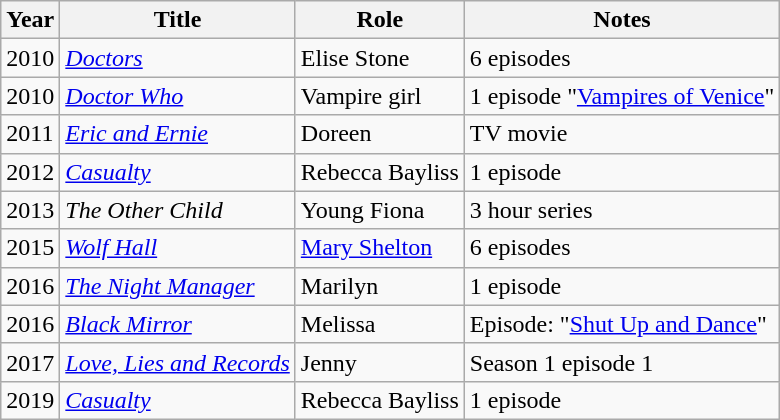<table class="wikitable sortable">
<tr>
<th>Year</th>
<th>Title</th>
<th>Role</th>
<th>Notes</th>
</tr>
<tr>
<td>2010</td>
<td><em><a href='#'>Doctors</a></em></td>
<td>Elise Stone</td>
<td>6 episodes</td>
</tr>
<tr>
<td>2010</td>
<td><em><a href='#'>Doctor Who</a></em></td>
<td>Vampire girl</td>
<td>1 episode "<a href='#'>Vampires of Venice</a>"</td>
</tr>
<tr>
<td>2011</td>
<td><em><a href='#'>Eric and Ernie</a></em></td>
<td>Doreen</td>
<td>TV movie</td>
</tr>
<tr>
<td>2012</td>
<td><em><a href='#'>Casualty</a></em></td>
<td>Rebecca Bayliss</td>
<td>1 episode</td>
</tr>
<tr>
<td>2013</td>
<td><em>The Other Child</em></td>
<td>Young Fiona</td>
<td>3 hour series</td>
</tr>
<tr>
<td>2015</td>
<td><em><a href='#'>Wolf Hall</a></em></td>
<td><a href='#'>Mary Shelton</a></td>
<td>6 episodes</td>
</tr>
<tr>
<td>2016</td>
<td><em><a href='#'>The Night Manager</a></em></td>
<td>Marilyn</td>
<td>1 episode</td>
</tr>
<tr>
<td>2016</td>
<td><em><a href='#'>Black Mirror</a></em></td>
<td>Melissa</td>
<td>Episode: "<a href='#'>Shut Up and Dance</a>"</td>
</tr>
<tr>
<td>2017</td>
<td><em><a href='#'>Love, Lies and Records</a></em></td>
<td>Jenny</td>
<td>Season 1 episode 1</td>
</tr>
<tr>
<td>2019</td>
<td><em><a href='#'>Casualty</a></em></td>
<td>Rebecca Bayliss</td>
<td>1 episode</td>
</tr>
</table>
